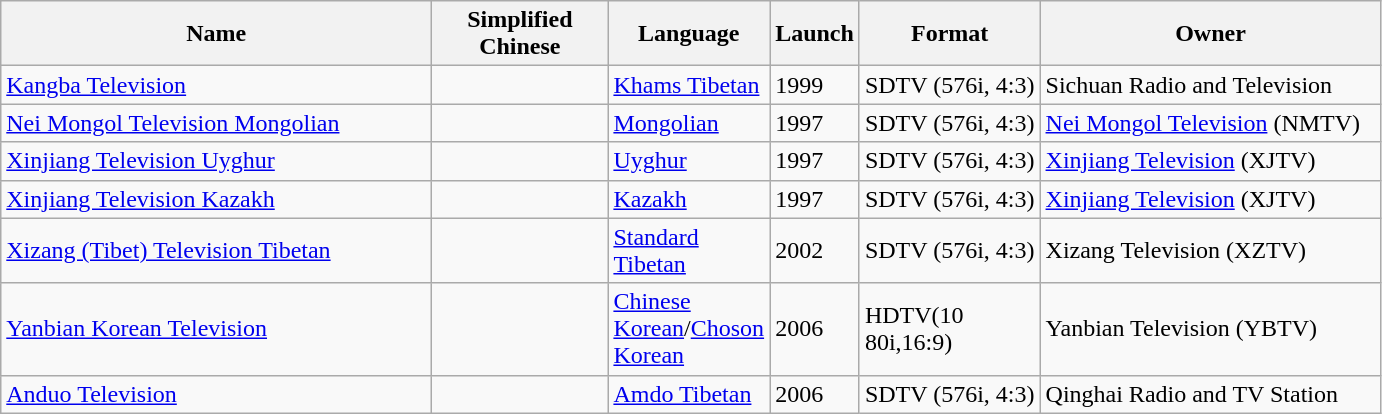<table class="wikitable sortable">
<tr>
<th width="280">Name</th>
<th width="110">Simplified Chinese</th>
<th width="100">Language</th>
<th width="20">Launch</th>
<th>Format</th>
<th width="220">Owner</th>
</tr>
<tr>
<td><a href='#'>Kangba Television</a></td>
<td></td>
<td><a href='#'>Khams Tibetan</a></td>
<td>1999</td>
<td>SDTV (576i, 4:3)</td>
<td>Sichuan Radio and Television</td>
</tr>
<tr>
<td><a href='#'>Nei Mongol Television Mongolian</a></td>
<td></td>
<td><a href='#'>Mongolian</a></td>
<td>1997</td>
<td>SDTV (576i, 4:3)</td>
<td><a href='#'>Nei Mongol Television</a> (NMTV)</td>
</tr>
<tr>
<td><a href='#'>Xinjiang Television Uyghur</a></td>
<td></td>
<td><a href='#'>Uyghur</a></td>
<td>1997</td>
<td>SDTV (576i, 4:3)</td>
<td><a href='#'>Xinjiang Television</a> (XJTV)</td>
</tr>
<tr>
<td><a href='#'>Xinjiang Television Kazakh</a></td>
<td></td>
<td><a href='#'>Kazakh</a></td>
<td>1997</td>
<td>SDTV (576i, 4:3)</td>
<td><a href='#'>Xinjiang Television</a> (XJTV)</td>
</tr>
<tr>
<td><a href='#'>Xizang (Tibet) Television Tibetan</a></td>
<td></td>
<td><a href='#'>Standard Tibetan</a></td>
<td>2002</td>
<td>SDTV (576i, 4:3)</td>
<td>Xizang Television (XZTV)</td>
</tr>
<tr>
<td><a href='#'>Yanbian Korean Television</a></td>
<td></td>
<td><a href='#'>Chinese Korean</a>/<a href='#'>Choson Korean</a></td>
<td>2006</td>
<td>HDTV(10<br>80i,16:9)</td>
<td>Yanbian Television (YBTV)</td>
</tr>
<tr>
<td><a href='#'>Anduo Television</a></td>
<td></td>
<td><a href='#'>Amdo Tibetan</a></td>
<td>2006</td>
<td>SDTV (576i, 4:3)</td>
<td>Qinghai Radio and TV Station</td>
</tr>
</table>
